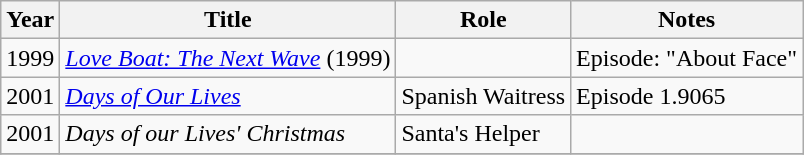<table class="wikitable sortable">
<tr>
<th>Year</th>
<th>Title</th>
<th>Role</th>
<th class="unsortable">Notes</th>
</tr>
<tr>
<td>1999</td>
<td><em><a href='#'>Love Boat: The Next Wave</a></em> (1999)</td>
<td></td>
<td>Episode: "About Face"</td>
</tr>
<tr>
<td>2001</td>
<td><em><a href='#'>Days of Our Lives</a></em></td>
<td>Spanish Waitress</td>
<td>Episode 1.9065</td>
</tr>
<tr>
<td>2001</td>
<td><em>Days of our Lives' Christmas</em></td>
<td>Santa's Helper</td>
<td></td>
</tr>
<tr>
</tr>
</table>
